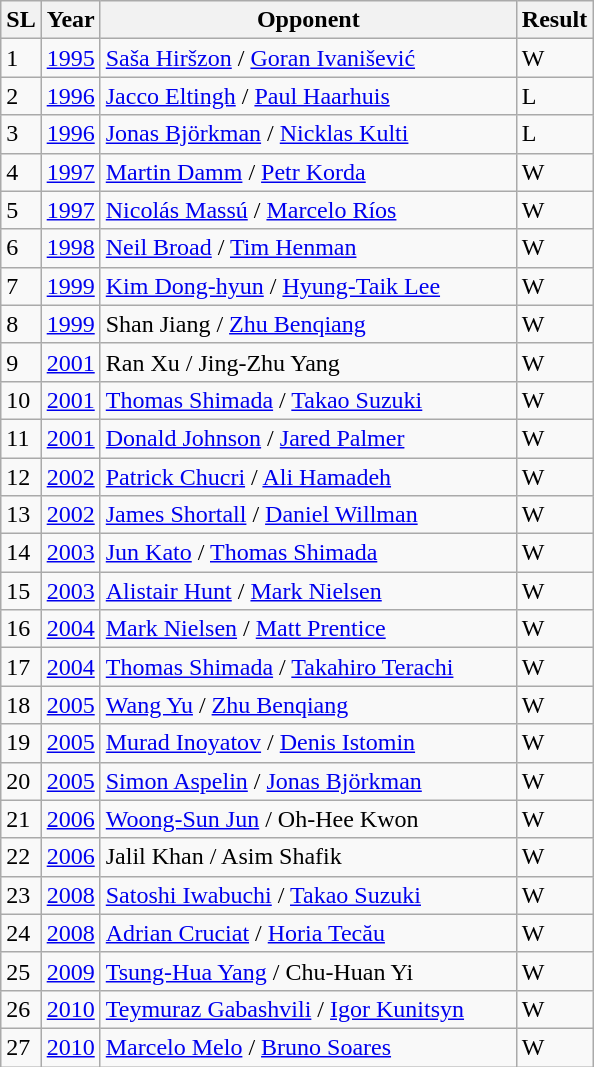<table class=wikitable>
<tr>
<th>SL</th>
<th>Year</th>
<th style="width:270px;">Opponent</th>
<th>Result</th>
</tr>
<tr>
<td>1</td>
<td><a href='#'>1995</a></td>
<td> <a href='#'>Saša Hiršzon</a> / <a href='#'>Goran Ivanišević</a></td>
<td>W</td>
</tr>
<tr>
<td>2</td>
<td><a href='#'>1996</a></td>
<td> <a href='#'>Jacco Eltingh</a> / <a href='#'>Paul Haarhuis</a></td>
<td>L</td>
</tr>
<tr>
<td>3</td>
<td><a href='#'>1996</a></td>
<td> <a href='#'>Jonas Björkman</a> / <a href='#'>Nicklas Kulti</a></td>
<td>L</td>
</tr>
<tr>
<td>4</td>
<td><a href='#'>1997</a></td>
<td> <a href='#'>Martin Damm</a> / <a href='#'>Petr Korda</a></td>
<td>W</td>
</tr>
<tr>
<td>5</td>
<td><a href='#'>1997</a></td>
<td> <a href='#'>Nicolás Massú</a> / <a href='#'>Marcelo Ríos</a></td>
<td>W</td>
</tr>
<tr>
<td>6</td>
<td><a href='#'>1998</a></td>
<td> <a href='#'>Neil Broad</a> / <a href='#'>Tim Henman</a></td>
<td>W</td>
</tr>
<tr>
<td>7</td>
<td><a href='#'>1999</a></td>
<td> <a href='#'>Kim Dong-hyun</a> / <a href='#'>Hyung-Taik Lee</a></td>
<td>W</td>
</tr>
<tr>
<td>8</td>
<td><a href='#'>1999</a></td>
<td> Shan Jiang / <a href='#'>Zhu Benqiang</a></td>
<td>W</td>
</tr>
<tr>
<td>9</td>
<td><a href='#'>2001</a></td>
<td> Ran Xu / Jing-Zhu Yang</td>
<td>W</td>
</tr>
<tr>
<td>10</td>
<td><a href='#'>2001</a></td>
<td> <a href='#'>Thomas Shimada</a> / <a href='#'>Takao Suzuki</a></td>
<td>W</td>
</tr>
<tr>
<td>11</td>
<td><a href='#'>2001</a></td>
<td> <a href='#'>Donald Johnson</a> / <a href='#'>Jared Palmer</a></td>
<td>W</td>
</tr>
<tr>
<td>12</td>
<td><a href='#'>2002</a></td>
<td> <a href='#'>Patrick Chucri</a> / <a href='#'>Ali Hamadeh</a></td>
<td>W</td>
</tr>
<tr>
<td>13</td>
<td><a href='#'>2002</a></td>
<td> <a href='#'>James Shortall</a> / <a href='#'>Daniel Willman</a></td>
<td>W</td>
</tr>
<tr>
<td>14</td>
<td><a href='#'>2003</a></td>
<td> <a href='#'>Jun Kato</a> / <a href='#'>Thomas Shimada</a></td>
<td>W</td>
</tr>
<tr>
<td>15</td>
<td><a href='#'>2003</a></td>
<td> <a href='#'>Alistair Hunt</a> / <a href='#'>Mark Nielsen</a></td>
<td>W</td>
</tr>
<tr>
<td>16</td>
<td><a href='#'>2004</a></td>
<td> <a href='#'>Mark Nielsen</a> / <a href='#'>Matt Prentice</a></td>
<td>W</td>
</tr>
<tr>
<td>17</td>
<td><a href='#'>2004</a></td>
<td> <a href='#'>Thomas Shimada</a> / <a href='#'>Takahiro Terachi</a></td>
<td>W</td>
</tr>
<tr>
<td>18</td>
<td><a href='#'>2005</a></td>
<td> <a href='#'>Wang Yu</a> / <a href='#'>Zhu Benqiang</a></td>
<td>W</td>
</tr>
<tr>
<td>19</td>
<td><a href='#'>2005</a></td>
<td> <a href='#'>Murad Inoyatov</a> / <a href='#'>Denis Istomin</a></td>
<td>W</td>
</tr>
<tr>
<td>20</td>
<td><a href='#'>2005</a></td>
<td> <a href='#'>Simon Aspelin</a> / <a href='#'>Jonas Björkman</a></td>
<td>W</td>
</tr>
<tr>
<td>21</td>
<td><a href='#'>2006</a></td>
<td> <a href='#'>Woong-Sun Jun</a> / Oh-Hee Kwon</td>
<td>W</td>
</tr>
<tr>
<td>22</td>
<td><a href='#'>2006</a></td>
<td> Jalil Khan / Asim Shafik</td>
<td>W</td>
</tr>
<tr>
<td>23</td>
<td><a href='#'>2008</a></td>
<td> <a href='#'>Satoshi Iwabuchi</a> / <a href='#'>Takao Suzuki</a></td>
<td>W</td>
</tr>
<tr>
<td>24</td>
<td><a href='#'>2008</a></td>
<td> <a href='#'>Adrian Cruciat</a> / <a href='#'>Horia Tecău</a></td>
<td>W</td>
</tr>
<tr>
<td>25</td>
<td><a href='#'>2009</a></td>
<td> <a href='#'>Tsung-Hua Yang</a> / Chu-Huan Yi</td>
<td>W</td>
</tr>
<tr>
<td>26</td>
<td><a href='#'>2010</a></td>
<td> <a href='#'>Teymuraz Gabashvili</a> / <a href='#'>Igor Kunitsyn</a></td>
<td>W</td>
</tr>
<tr>
<td>27</td>
<td><a href='#'>2010</a></td>
<td> <a href='#'>Marcelo Melo</a> / <a href='#'>Bruno Soares</a></td>
<td>W</td>
</tr>
</table>
